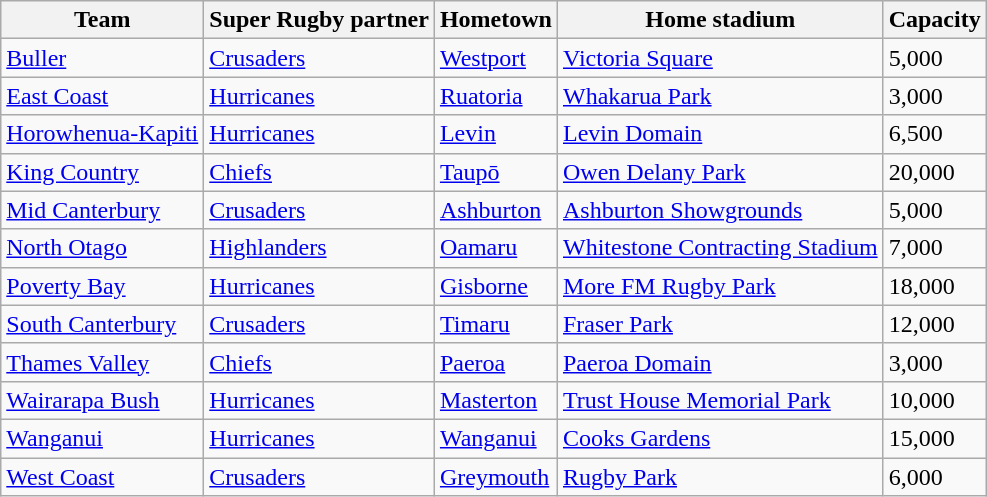<table class="wikitable">
<tr>
<th>Team</th>
<th>Super Rugby partner</th>
<th>Hometown</th>
<th>Home stadium</th>
<th>Capacity</th>
</tr>
<tr>
<td><a href='#'>Buller</a></td>
<td><a href='#'>Crusaders</a></td>
<td><a href='#'>Westport</a></td>
<td><a href='#'>Victoria Square</a></td>
<td>5,000</td>
</tr>
<tr>
<td><a href='#'>East Coast</a></td>
<td><a href='#'>Hurricanes</a></td>
<td><a href='#'>Ruatoria</a></td>
<td><a href='#'>Whakarua Park</a></td>
<td>3,000</td>
</tr>
<tr>
<td><a href='#'>Horowhenua-Kapiti</a></td>
<td><a href='#'>Hurricanes</a></td>
<td><a href='#'>Levin</a></td>
<td><a href='#'>Levin Domain</a></td>
<td>6,500</td>
</tr>
<tr>
<td><a href='#'>King Country</a></td>
<td><a href='#'>Chiefs</a></td>
<td><a href='#'>Taupō</a></td>
<td><a href='#'>Owen Delany Park</a></td>
<td>20,000</td>
</tr>
<tr>
<td><a href='#'>Mid Canterbury</a></td>
<td><a href='#'>Crusaders</a></td>
<td><a href='#'>Ashburton</a></td>
<td><a href='#'>Ashburton Showgrounds</a></td>
<td>5,000</td>
</tr>
<tr>
<td><a href='#'>North Otago</a></td>
<td><a href='#'>Highlanders</a></td>
<td><a href='#'>Oamaru</a></td>
<td><a href='#'>Whitestone Contracting Stadium</a></td>
<td>7,000</td>
</tr>
<tr>
<td><a href='#'>Poverty Bay</a></td>
<td><a href='#'>Hurricanes</a></td>
<td><a href='#'>Gisborne</a></td>
<td><a href='#'>More FM Rugby Park</a></td>
<td>18,000</td>
</tr>
<tr>
<td><a href='#'>South Canterbury</a></td>
<td><a href='#'>Crusaders</a></td>
<td><a href='#'>Timaru</a></td>
<td><a href='#'>Fraser Park</a></td>
<td>12,000</td>
</tr>
<tr>
<td><a href='#'>Thames Valley</a></td>
<td><a href='#'>Chiefs</a></td>
<td><a href='#'>Paeroa</a></td>
<td><a href='#'>Paeroa Domain</a></td>
<td>3,000</td>
</tr>
<tr>
<td><a href='#'>Wairarapa Bush</a></td>
<td><a href='#'>Hurricanes</a></td>
<td><a href='#'>Masterton</a></td>
<td><a href='#'>Trust House Memorial Park</a></td>
<td>10,000</td>
</tr>
<tr>
<td><a href='#'>Wanganui</a></td>
<td><a href='#'>Hurricanes</a></td>
<td><a href='#'>Wanganui</a></td>
<td><a href='#'>Cooks Gardens</a></td>
<td>15,000</td>
</tr>
<tr>
<td><a href='#'>West Coast</a></td>
<td><a href='#'>Crusaders</a></td>
<td><a href='#'>Greymouth</a></td>
<td><a href='#'>Rugby Park</a></td>
<td>6,000</td>
</tr>
</table>
